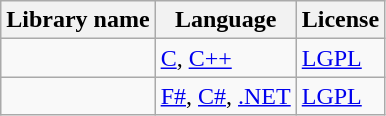<table class="wikitable">
<tr>
<th>Library name</th>
<th>Language</th>
<th>License</th>
</tr>
<tr>
<td></td>
<td><a href='#'>C</a>, <a href='#'>C++</a></td>
<td><a href='#'>LGPL</a></td>
</tr>
<tr>
<td></td>
<td><a href='#'>F#</a>, <a href='#'>C#</a>, <a href='#'>.NET</a></td>
<td><a href='#'>LGPL</a></td>
</tr>
</table>
